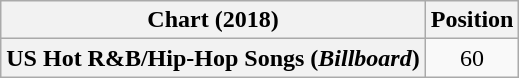<table class="wikitable sortable plainrowheaders" style="text-align:center">
<tr>
<th scope="col">Chart (2018)</th>
<th scope="col">Position</th>
</tr>
<tr>
<th scope="row">US Hot R&B/Hip-Hop Songs (<em>Billboard</em>)</th>
<td>60</td>
</tr>
</table>
